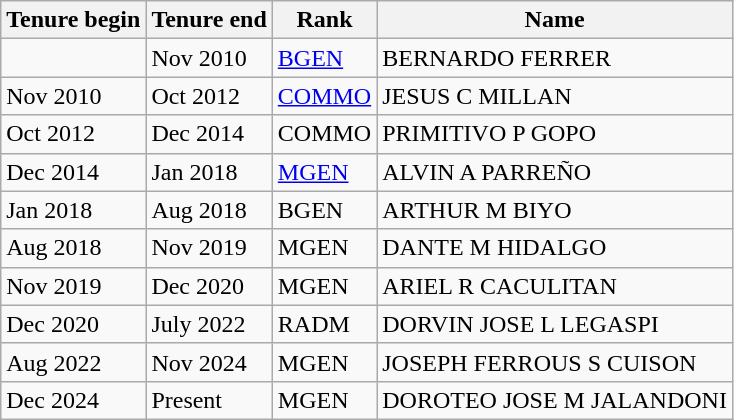<table class="wikitable">
<tr>
<th>Tenure begin</th>
<th>Tenure end</th>
<th>Rank</th>
<th>Name</th>
</tr>
<tr>
<td></td>
<td>Nov 2010</td>
<td><a href='#'>BGEN</a></td>
<td>BERNARDO FERRER</td>
</tr>
<tr>
<td>Nov 2010</td>
<td>Oct 2012</td>
<td><a href='#'>COMMO</a></td>
<td>JESUS C MILLAN</td>
</tr>
<tr>
<td>Oct 2012</td>
<td>Dec 2014</td>
<td>COMMO</td>
<td>PRIMITIVO P GOPO</td>
</tr>
<tr>
<td>Dec 2014</td>
<td>Jan 2018</td>
<td><a href='#'>MGEN</a></td>
<td>ALVIN A PARREÑO</td>
</tr>
<tr>
<td>Jan 2018</td>
<td>Aug 2018</td>
<td>BGEN</td>
<td>ARTHUR M BIYO</td>
</tr>
<tr>
<td>Aug 2018</td>
<td>Nov 2019</td>
<td>MGEN</td>
<td>DANTE M HIDALGO</td>
</tr>
<tr>
<td>Nov 2019</td>
<td>Dec 2020</td>
<td>MGEN</td>
<td>ARIEL R CACULITAN</td>
</tr>
<tr>
<td>Dec 2020</td>
<td>July 2022</td>
<td>RADM</td>
<td>DORVIN JOSE L LEGASPI</td>
</tr>
<tr>
<td>Aug 2022</td>
<td>Nov 2024</td>
<td>MGEN</td>
<td>JOSEPH FERROUS S CUISON</td>
</tr>
<tr>
<td>Dec 2024</td>
<td>Present</td>
<td>MGEN</td>
<td>DOROTEO JOSE M JALANDONI</td>
</tr>
</table>
